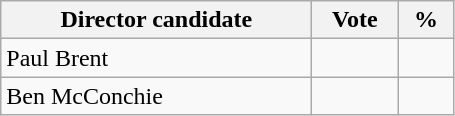<table class="wikitable">
<tr>
<th width="200px">Director candidate</th>
<th width="50px">Vote</th>
<th width="30px">%</th>
</tr>
<tr>
<td>Paul Brent</td>
<td></td>
<td></td>
</tr>
<tr>
<td>Ben McConchie</td>
<td></td>
<td></td>
</tr>
</table>
